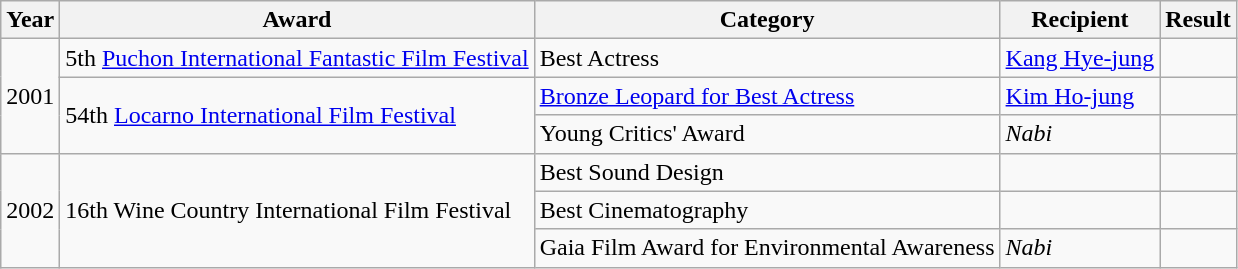<table class="wikitable">
<tr>
<th>Year</th>
<th>Award</th>
<th>Category</th>
<th>Recipient</th>
<th>Result</th>
</tr>
<tr>
<td rowspan=3>2001</td>
<td>5th <a href='#'>Puchon International Fantastic Film Festival</a></td>
<td>Best Actress</td>
<td><a href='#'>Kang Hye-jung</a></td>
<td></td>
</tr>
<tr>
<td rowspan=2>54th <a href='#'>Locarno International Film Festival</a></td>
<td><a href='#'>Bronze Leopard for Best Actress</a></td>
<td><a href='#'>Kim Ho-jung</a></td>
<td></td>
</tr>
<tr>
<td>Young Critics' Award</td>
<td><em>Nabi</em></td>
<td></td>
</tr>
<tr>
<td rowspan=3>2002</td>
<td rowspan=3>16th Wine Country International Film Festival</td>
<td>Best Sound Design</td>
<td></td>
<td></td>
</tr>
<tr>
<td>Best Cinematography</td>
<td></td>
<td></td>
</tr>
<tr>
<td>Gaia Film Award for Environmental Awareness</td>
<td><em>Nabi</em></td>
<td></td>
</tr>
</table>
